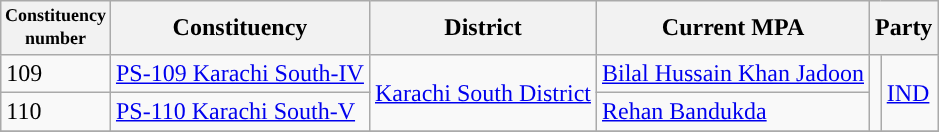<table class="wikitable">
<tr>
<th width="50px" style="font-size:75%">Constituency number</th>
<th>Constituency</th>
<th>District</th>
<th>Current MPA</th>
<th colspan="2">Party</th>
</tr>
<tr>
<td>109</td>
<td><a href='#'>PS-109 Karachi South-IV</a></td>
<td rowspan="2"><a href='#'>Karachi South District</a></td>
<td><a href='#'>Bilal Hussain Khan Jadoon</a></td>
<td rowspan="2"></td>
<td rowspan="2"><a href='#'>IND</a></td>
</tr>
<tr>
<td>110</td>
<td><a href='#'>PS-110 Karachi South-V</a></td>
<td><a href='#'>Rehan Bandukda</a></td>
</tr>
<tr>
</tr>
</table>
